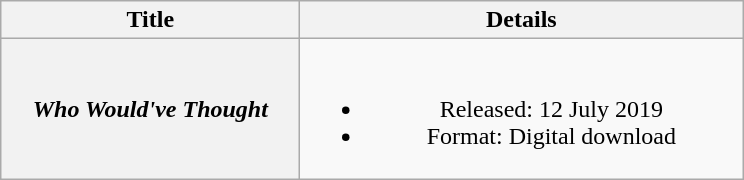<table class="wikitable plainrowheaders" style="text-align:center;">
<tr>
<th scope="col" style="width:12em;">Title</th>
<th scope="col" style="width:18em;">Details</th>
</tr>
<tr>
<th scope="row"><em>Who Would've Thought</em></th>
<td><br><ul><li>Released: 12 July 2019</li><li>Format: Digital download</li></ul></td>
</tr>
</table>
